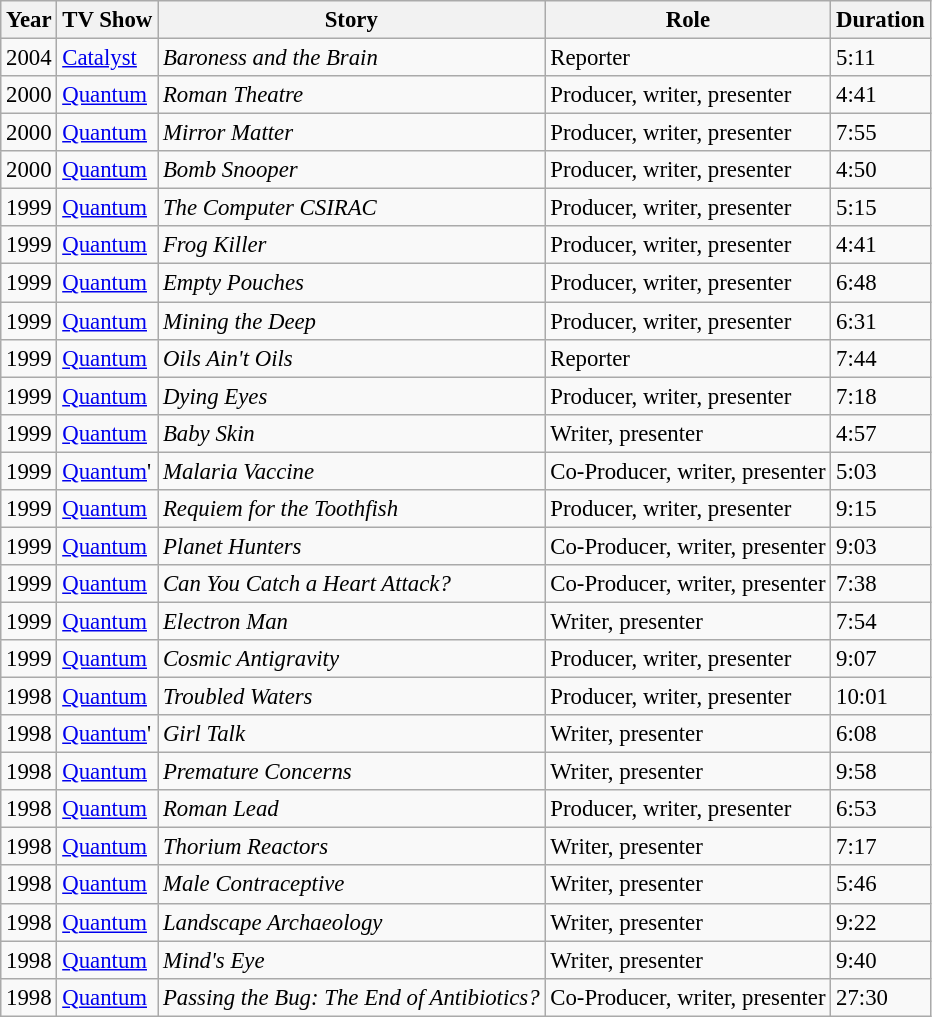<table class="wikitable" style="font-size: 95%;">
<tr>
<th>Year</th>
<th>TV Show</th>
<th>Story</th>
<th>Role</th>
<th>Duration</th>
</tr>
<tr>
<td rowspan="1" align="center">2004</td>
<td><a href='#'>Catalyst</a></td>
<td><em>Baroness and the Brain</em></td>
<td>Reporter</td>
<td>5:11</td>
</tr>
<tr>
<td rowspan="1" align="center">2000</td>
<td><a href='#'>Quantum</a></td>
<td><em>Roman Theatre</em></td>
<td>Producer, writer, presenter</td>
<td>4:41</td>
</tr>
<tr>
<td rowspan="1" align="center">2000</td>
<td><a href='#'>Quantum</a></td>
<td><em>Mirror Matter</em></td>
<td>Producer, writer, presenter</td>
<td>7:55</td>
</tr>
<tr>
<td rowspan="1" align="center">2000</td>
<td><a href='#'>Quantum</a></td>
<td><em>Bomb Snooper</em></td>
<td>Producer, writer, presenter</td>
<td>4:50</td>
</tr>
<tr>
<td rowspan="1" align="center">1999</td>
<td><a href='#'>Quantum</a></td>
<td><em>The Computer CSIRAC</em></td>
<td>Producer, writer, presenter</td>
<td>5:15</td>
</tr>
<tr>
<td rowspan="1" align="center">1999</td>
<td><a href='#'>Quantum</a></td>
<td><em>Frog Killer</em></td>
<td>Producer, writer, presenter</td>
<td>4:41</td>
</tr>
<tr>
<td rowspan="1" align="center">1999</td>
<td><a href='#'>Quantum</a></td>
<td><em>Empty Pouches</em></td>
<td>Producer, writer, presenter</td>
<td>6:48</td>
</tr>
<tr>
<td rowspan="1" align="center">1999</td>
<td><a href='#'>Quantum</a></td>
<td><em>Mining the Deep</em></td>
<td>Producer, writer, presenter</td>
<td>6:31</td>
</tr>
<tr>
<td rowspan="1" align="center">1999</td>
<td><a href='#'>Quantum</a></td>
<td><em>Oils Ain't Oils</em></td>
<td>Reporter</td>
<td>7:44</td>
</tr>
<tr>
<td rowspan="1" align="center">1999</td>
<td><a href='#'>Quantum</a></td>
<td><em>Dying Eyes</em></td>
<td>Producer, writer, presenter</td>
<td>7:18</td>
</tr>
<tr>
<td rowspan="1" align="center">1999</td>
<td><a href='#'>Quantum</a></td>
<td><em>Baby Skin</em></td>
<td>Writer, presenter</td>
<td>4:57</td>
</tr>
<tr>
<td rowspan="1" align="center">1999</td>
<td><a href='#'>Quantum</a>'</td>
<td><em>Malaria Vaccine</em></td>
<td>Co-Producer, writer, presenter</td>
<td>5:03</td>
</tr>
<tr>
<td rowspan="1" align="center">1999</td>
<td><a href='#'>Quantum</a></td>
<td><em>Requiem for the Toothfish</em></td>
<td>Producer, writer, presenter</td>
<td>9:15</td>
</tr>
<tr>
<td rowspan="1" align="center">1999</td>
<td><a href='#'>Quantum</a></td>
<td><em>Planet Hunters</em></td>
<td>Co-Producer, writer, presenter</td>
<td>9:03</td>
</tr>
<tr>
<td rowspan="1" align="center">1999</td>
<td><a href='#'>Quantum</a></td>
<td><em>Can You Catch a Heart Attack?</em></td>
<td>Co-Producer, writer, presenter</td>
<td>7:38</td>
</tr>
<tr>
<td rowspan="1" align="center">1999</td>
<td><a href='#'>Quantum</a></td>
<td><em>Electron Man</em></td>
<td>Writer, presenter</td>
<td>7:54</td>
</tr>
<tr>
<td rowspan="1" align="center">1999</td>
<td><a href='#'>Quantum</a></td>
<td><em>Cosmic Antigravity</em></td>
<td>Producer, writer, presenter</td>
<td>9:07</td>
</tr>
<tr>
<td rowspan="1" align="center">1998</td>
<td><a href='#'>Quantum</a></td>
<td><em>Troubled Waters</em></td>
<td>Producer, writer, presenter</td>
<td>10:01</td>
</tr>
<tr>
<td rowspan="1" align="center">1998</td>
<td><a href='#'>Quantum</a>'</td>
<td><em>Girl Talk</em></td>
<td>Writer, presenter</td>
<td>6:08</td>
</tr>
<tr>
<td rowspan="1" align="center">1998</td>
<td><a href='#'>Quantum</a></td>
<td><em>Premature Concerns</em></td>
<td>Writer, presenter</td>
<td>9:58</td>
</tr>
<tr>
<td rowspan="1" align="center">1998</td>
<td><a href='#'>Quantum</a></td>
<td><em>Roman Lead</em></td>
<td>Producer, writer, presenter</td>
<td>6:53</td>
</tr>
<tr>
<td rowspan="1" align="center">1998</td>
<td><a href='#'>Quantum</a></td>
<td><em>Thorium Reactors</em></td>
<td>Writer, presenter</td>
<td>7:17</td>
</tr>
<tr>
<td rowspan="1" align="center">1998</td>
<td><a href='#'>Quantum</a></td>
<td><em>Male Contraceptive</em></td>
<td>Writer, presenter</td>
<td>5:46</td>
</tr>
<tr>
<td rowspan="1" align="center">1998</td>
<td><a href='#'>Quantum</a></td>
<td><em>Landscape Archaeology</em></td>
<td>Writer, presenter</td>
<td>9:22</td>
</tr>
<tr>
<td rowspan="1" align="center">1998</td>
<td><a href='#'>Quantum</a></td>
<td><em>Mind's Eye</em></td>
<td>Writer, presenter</td>
<td>9:40</td>
</tr>
<tr>
<td rowspan="1" align="center">1998</td>
<td><a href='#'>Quantum</a></td>
<td><em>Passing the Bug: The End of Antibiotics?</em></td>
<td>Co-Producer, writer, presenter</td>
<td>27:30</td>
</tr>
</table>
